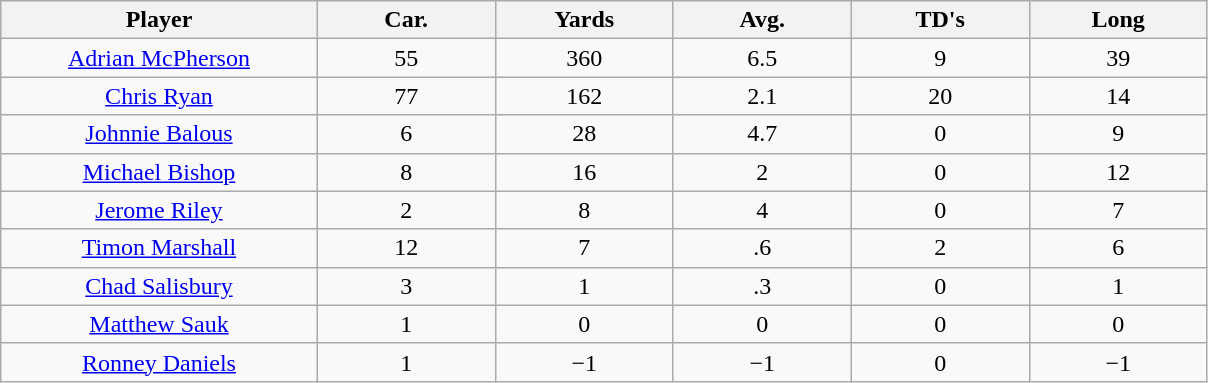<table class="wikitable sortable">
<tr>
<th bgcolor="#DDDDFF" width="16%">Player</th>
<th bgcolor="#DDDDFF" width="9%">Car.</th>
<th bgcolor="#DDDDFF" width="9%">Yards</th>
<th bgcolor="#DDDDFF" width="9%">Avg.</th>
<th bgcolor="#DDDDFF" width="9%">TD's</th>
<th bgcolor="#DDDDFF" width="9%">Long</th>
</tr>
<tr align="center">
<td><a href='#'>Adrian McPherson</a></td>
<td>55</td>
<td>360</td>
<td>6.5</td>
<td>9</td>
<td>39</td>
</tr>
<tr align="center">
<td><a href='#'>Chris Ryan</a></td>
<td>77</td>
<td>162</td>
<td>2.1</td>
<td>20</td>
<td>14</td>
</tr>
<tr align="center">
<td><a href='#'>Johnnie Balous</a></td>
<td>6</td>
<td>28</td>
<td>4.7</td>
<td>0</td>
<td>9</td>
</tr>
<tr align="center">
<td><a href='#'>Michael Bishop</a></td>
<td>8</td>
<td>16</td>
<td>2</td>
<td>0</td>
<td>12</td>
</tr>
<tr align="center">
<td><a href='#'>Jerome Riley</a></td>
<td>2</td>
<td>8</td>
<td>4</td>
<td>0</td>
<td>7</td>
</tr>
<tr align="center">
<td><a href='#'>Timon Marshall</a></td>
<td>12</td>
<td>7</td>
<td>.6</td>
<td>2</td>
<td>6</td>
</tr>
<tr align="center">
<td><a href='#'>Chad Salisbury</a></td>
<td>3</td>
<td>1</td>
<td>.3</td>
<td>0</td>
<td>1</td>
</tr>
<tr align="center">
<td><a href='#'>Matthew Sauk</a></td>
<td>1</td>
<td>0</td>
<td>0</td>
<td>0</td>
<td>0</td>
</tr>
<tr align="center">
<td><a href='#'>Ronney Daniels</a></td>
<td>1</td>
<td>−1</td>
<td>−1</td>
<td>0</td>
<td>−1</td>
</tr>
</table>
